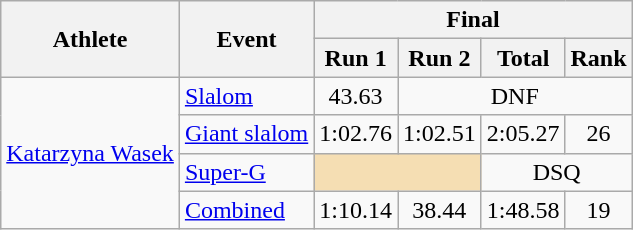<table class="wikitable">
<tr>
<th rowspan="2">Athlete</th>
<th rowspan="2">Event</th>
<th colspan="4">Final</th>
</tr>
<tr>
<th>Run 1</th>
<th>Run 2</th>
<th>Total</th>
<th>Rank</th>
</tr>
<tr>
<td rowspan=4><a href='#'>Katarzyna Wasek</a></td>
<td><a href='#'>Slalom</a></td>
<td align="center">43.63</td>
<td align="center" colspan=3>DNF</td>
</tr>
<tr>
<td><a href='#'>Giant slalom</a></td>
<td align="center">1:02.76</td>
<td align="center">1:02.51</td>
<td align="center">2:05.27</td>
<td align="center">26</td>
</tr>
<tr>
<td><a href='#'>Super-G</a></td>
<td colspan=2 bgcolor="wheat"></td>
<td align="center" colspan=2>DSQ</td>
</tr>
<tr>
<td><a href='#'>Combined</a></td>
<td align="center">1:10.14</td>
<td align="center">38.44</td>
<td align="center">1:48.58</td>
<td align="center">19</td>
</tr>
</table>
